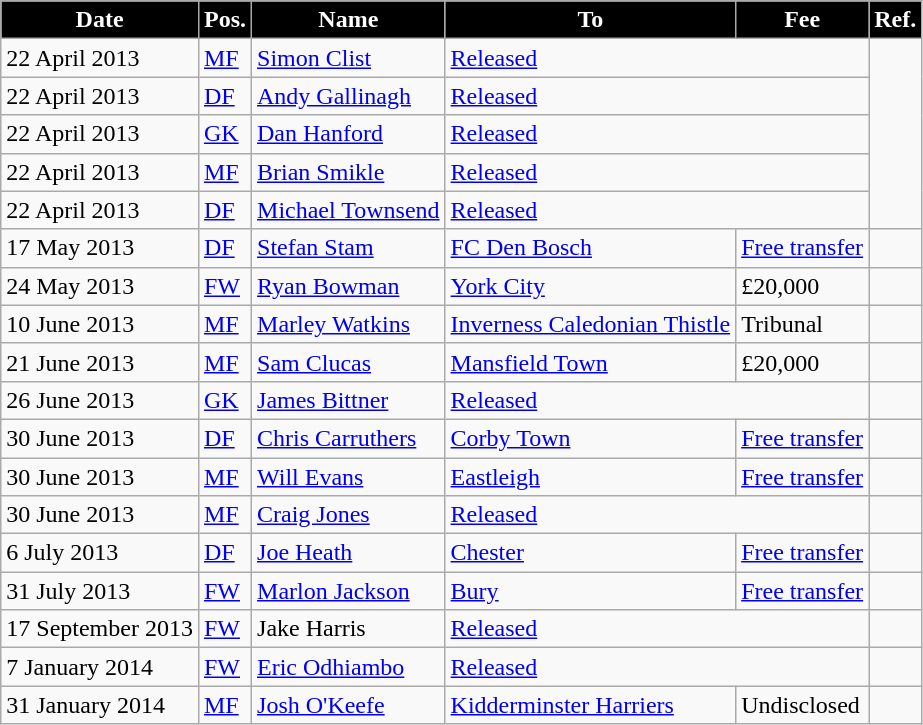<table class="wikitable defaultcenter col1left col3left col4left">
<tr>
<th style="background:#000; color:white;">Date</th>
<th style="background:#000; color:white;">Pos.</th>
<th style="background:#000; color:white;">Name</th>
<th style="background:#000; color:white;">To</th>
<th style="background:#000; color:white;">Fee</th>
<th style="background:#000; color:white;">Ref.</th>
</tr>
<tr>
<td>22 April 2013</td>
<td><a href='#'>MF</a></td>
<td> <a href='#'>Simon Clist</a></td>
<td colspan="2"><a href='#'>Released</a></td>
<td rowspan="5"></td>
</tr>
<tr>
<td>22 April 2013</td>
<td><a href='#'>DF</a></td>
<td> <a href='#'>Andy Gallinagh</a></td>
<td colspan="2"><a href='#'>Released</a></td>
</tr>
<tr>
<td>22 April 2013</td>
<td><a href='#'>GK</a></td>
<td> <a href='#'>Dan Hanford</a></td>
<td colspan="2"><a href='#'>Released</a></td>
</tr>
<tr>
<td>22 April 2013</td>
<td><a href='#'>MF</a></td>
<td> <a href='#'>Brian Smikle</a></td>
<td colspan="2"><a href='#'>Released</a></td>
</tr>
<tr>
<td>22 April 2013</td>
<td><a href='#'>DF</a></td>
<td> <a href='#'>Michael Townsend</a></td>
<td colspan="2"><a href='#'>Released</a></td>
</tr>
<tr>
<td>17 May 2013</td>
<td><a href='#'>DF</a></td>
<td> <a href='#'>Stefan Stam</a></td>
<td> <a href='#'>FC Den Bosch</a></td>
<td><a href='#'>Free transfer</a></td>
<td></td>
</tr>
<tr>
<td>24 May 2013</td>
<td><a href='#'>FW</a></td>
<td> <a href='#'>Ryan Bowman</a></td>
<td><a href='#'>York City</a></td>
<td>£20,000</td>
<td></td>
</tr>
<tr>
<td>10 June 2013</td>
<td><a href='#'>MF</a></td>
<td> <a href='#'>Marley Watkins</a></td>
<td> <a href='#'>Inverness Caledonian Thistle</a></td>
<td>Tribunal</td>
<td></td>
</tr>
<tr>
<td>21 June 2013</td>
<td><a href='#'>MF</a></td>
<td> <a href='#'>Sam Clucas</a></td>
<td><a href='#'>Mansfield Town</a></td>
<td>£20,000</td>
<td></td>
</tr>
<tr>
<td>26 June 2013</td>
<td><a href='#'>GK</a></td>
<td> <a href='#'>James Bittner</a></td>
<td colspan="2"><a href='#'>Released</a></td>
<td></td>
</tr>
<tr>
<td>30 June 2013</td>
<td><a href='#'>DF</a></td>
<td> <a href='#'>Chris Carruthers</a></td>
<td><a href='#'>Corby Town</a></td>
<td><a href='#'>Free transfer</a></td>
<td></td>
</tr>
<tr>
<td>30 June 2013</td>
<td><a href='#'>MF</a></td>
<td> <a href='#'>Will Evans</a></td>
<td><a href='#'>Eastleigh</a></td>
<td><a href='#'>Free transfer</a></td>
<td></td>
</tr>
<tr>
<td>30 June 2013</td>
<td><a href='#'>MF</a></td>
<td> <a href='#'>Craig Jones</a></td>
<td colspan="2"><a href='#'>Released</a></td>
<td></td>
</tr>
<tr>
<td>6 July 2013</td>
<td><a href='#'>DF</a></td>
<td> <a href='#'>Joe Heath</a></td>
<td><a href='#'>Chester</a></td>
<td><a href='#'>Free transfer</a></td>
<td></td>
</tr>
<tr>
<td>31 July 2013</td>
<td><a href='#'>FW</a></td>
<td> <a href='#'>Marlon Jackson</a></td>
<td><a href='#'>Bury</a></td>
<td><a href='#'>Free transfer</a></td>
<td></td>
</tr>
<tr>
<td>17 September 2013</td>
<td><a href='#'>FW</a></td>
<td> Jake Harris</td>
<td colspan="2"><a href='#'>Released</a></td>
<td></td>
</tr>
<tr>
<td>7 January 2014</td>
<td><a href='#'>FW</a></td>
<td> <a href='#'>Eric Odhiambo</a></td>
<td colspan="2"><a href='#'>Released</a></td>
<td></td>
</tr>
<tr>
<td>31 January 2014</td>
<td><a href='#'>MF</a></td>
<td> <a href='#'>Josh O'Keefe</a></td>
<td><a href='#'>Kidderminster Harriers</a></td>
<td>Undisclosed</td>
<td></td>
</tr>
</table>
